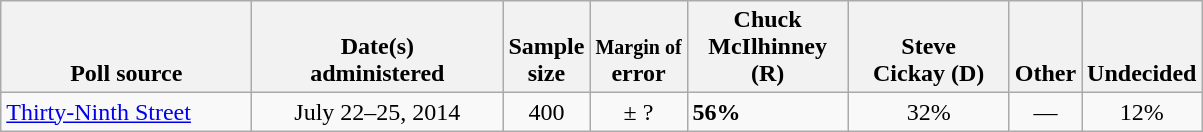<table class="wikitable">
<tr valign= bottom>
<th style="width:160px;">Poll source</th>
<th style="width:160px;">Date(s)<br>administered</th>
<th class=small>Sample<br>size</th>
<th><small>Margin of</small><br>error</th>
<th style="width:100px;">Chuck<br>McIlhinney (R)</th>
<th style="width:100px;">Steve<br>Cickay (D)</th>
<th style="width:40px;">Other</th>
<th style="width:40px;">Undecided</th>
</tr>
<tr>
<td><a href='#'>Thirty-Ninth Street</a></td>
<td style="text-align:center;">July 22–25, 2014</td>
<td style="text-align:center;">400</td>
<td style="text-align:center;">± ?</td>
<td><strong>56%</strong></td>
<td style="text-align:center;">32%</td>
<td style="text-align:center;">—</td>
<td style="text-align:center;">12%</td>
</tr>
</table>
